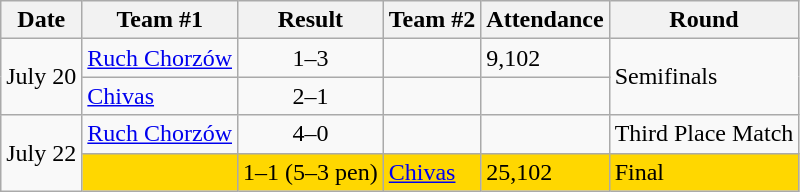<table class="wikitable">
<tr>
<th>Date</th>
<th>Team #1</th>
<th>Result</th>
<th>Team #2</th>
<th>Attendance</th>
<th>Round</th>
</tr>
<tr>
<td rowspan=2>July 20</td>
<td> <a href='#'>Ruch Chorzów</a></td>
<td style="text-align:center;">1–3</td>
<td></td>
<td>9,102</td>
<td rowspan=2>Semifinals</td>
</tr>
<tr>
<td> <a href='#'>Chivas</a></td>
<td style="text-align:center;">2–1</td>
<td></td>
<td></td>
</tr>
<tr>
<td rowspan=2>July 22</td>
<td> <a href='#'>Ruch Chorzów</a></td>
<td style="text-align:center;">4–0</td>
<td></td>
<td></td>
<td>Third Place Match</td>
</tr>
<tr style="background:gold;">
<td></td>
<td style="text-align:center;">1–1 (5–3 pen)</td>
<td> <a href='#'>Chivas</a></td>
<td>25,102</td>
<td>Final</td>
</tr>
</table>
